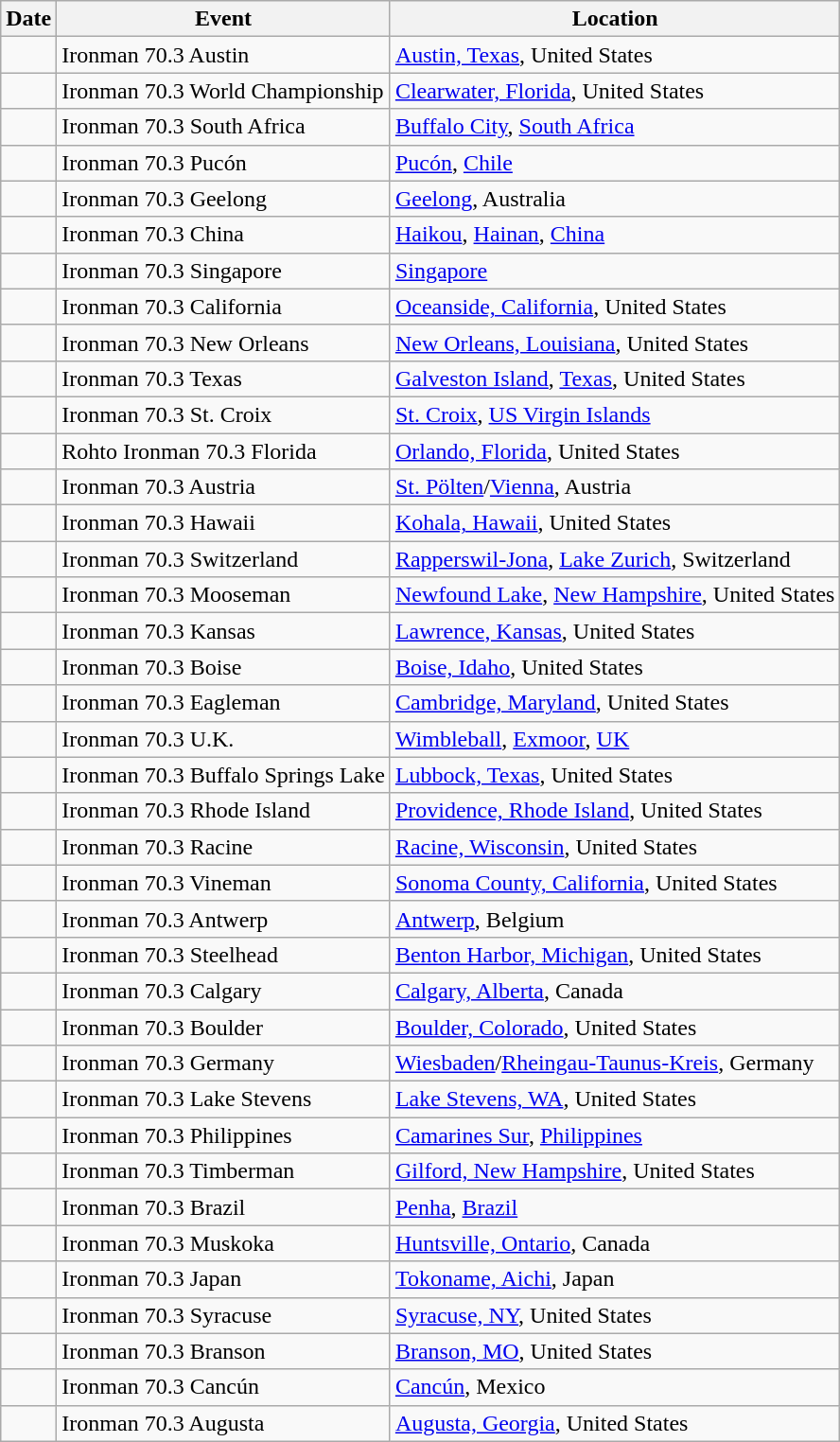<table class="wikitable sortable">
<tr>
<th>Date</th>
<th>Event</th>
<th>Location</th>
</tr>
<tr>
<td align = "right"></td>
<td>Ironman 70.3 Austin</td>
<td> <a href='#'>Austin, Texas</a>, United States</td>
</tr>
<tr>
<td align = "right"></td>
<td>Ironman 70.3 World Championship</td>
<td> <a href='#'>Clearwater, Florida</a>, United States</td>
</tr>
<tr>
<td align = "right"></td>
<td>Ironman 70.3 South Africa</td>
<td> <a href='#'>Buffalo City</a>, <a href='#'>South Africa</a></td>
</tr>
<tr>
<td align = "right"></td>
<td>Ironman 70.3 Pucón</td>
<td> <a href='#'>Pucón</a>, <a href='#'>Chile</a></td>
</tr>
<tr>
<td align = "right"></td>
<td>Ironman 70.3 Geelong</td>
<td> <a href='#'>Geelong</a>, Australia</td>
</tr>
<tr>
<td align = "right"></td>
<td>Ironman 70.3 China</td>
<td> <a href='#'>Haikou</a>, <a href='#'>Hainan</a>, <a href='#'>China</a></td>
</tr>
<tr>
<td align = "right"></td>
<td>Ironman 70.3 Singapore</td>
<td> <a href='#'>Singapore</a></td>
</tr>
<tr>
<td align = "right"></td>
<td>Ironman 70.3 California</td>
<td> <a href='#'>Oceanside, California</a>, United States</td>
</tr>
<tr>
<td align = "right"></td>
<td>Ironman 70.3 New Orleans</td>
<td> <a href='#'>New Orleans, Louisiana</a>, United States</td>
</tr>
<tr>
<td align = "right"></td>
<td>Ironman 70.3 Texas</td>
<td> <a href='#'>Galveston Island</a>, <a href='#'>Texas</a>, United States</td>
</tr>
<tr>
<td align = "right"></td>
<td>Ironman 70.3 St. Croix</td>
<td> <a href='#'>St. Croix</a>, <a href='#'>US Virgin Islands</a></td>
</tr>
<tr>
<td align = "right"></td>
<td>Rohto Ironman 70.3 Florida</td>
<td> <a href='#'>Orlando, Florida</a>, United States</td>
</tr>
<tr>
<td align = "right"></td>
<td>Ironman 70.3 Austria</td>
<td> <a href='#'>St. Pölten</a>/<a href='#'>Vienna</a>, Austria</td>
</tr>
<tr>
<td align = "right"></td>
<td>Ironman 70.3 Hawaii</td>
<td> <a href='#'>Kohala, Hawaii</a>, United States</td>
</tr>
<tr>
<td align = "right"></td>
<td>Ironman 70.3 Switzerland</td>
<td> <a href='#'>Rapperswil-Jona</a>, <a href='#'>Lake Zurich</a>, Switzerland</td>
</tr>
<tr>
<td align = "right"></td>
<td>Ironman 70.3 Mooseman</td>
<td> <a href='#'>Newfound Lake</a>, <a href='#'>New Hampshire</a>, United States</td>
</tr>
<tr>
<td align = "right"></td>
<td>Ironman 70.3 Kansas</td>
<td> <a href='#'>Lawrence, Kansas</a>, United States</td>
</tr>
<tr>
<td align = "right"></td>
<td>Ironman 70.3 Boise</td>
<td> <a href='#'>Boise, Idaho</a>, United States</td>
</tr>
<tr>
<td align = "right"></td>
<td>Ironman 70.3 Eagleman</td>
<td> <a href='#'>Cambridge, Maryland</a>, United States</td>
</tr>
<tr>
<td align = "right"></td>
<td>Ironman 70.3 U.K.</td>
<td> <a href='#'>Wimbleball</a>, <a href='#'>Exmoor</a>, <a href='#'>UK</a></td>
</tr>
<tr>
<td align = "right"></td>
<td>Ironman 70.3 Buffalo Springs Lake</td>
<td> <a href='#'>Lubbock, Texas</a>, United States</td>
</tr>
<tr>
<td align = "right"></td>
<td>Ironman 70.3 Rhode Island</td>
<td> <a href='#'>Providence, Rhode Island</a>, United States</td>
</tr>
<tr>
<td align = "right"></td>
<td>Ironman 70.3 Racine</td>
<td> <a href='#'>Racine, Wisconsin</a>, United States</td>
</tr>
<tr>
<td align = "right"></td>
<td>Ironman 70.3 Vineman</td>
<td> <a href='#'>Sonoma County, California</a>, United States</td>
</tr>
<tr>
<td align = "right"></td>
<td>Ironman 70.3 Antwerp</td>
<td> <a href='#'>Antwerp</a>, Belgium</td>
</tr>
<tr>
<td align = "right"></td>
<td>Ironman 70.3 Steelhead</td>
<td> <a href='#'>Benton Harbor, Michigan</a>, United States</td>
</tr>
<tr>
<td align = "right"></td>
<td>Ironman 70.3 Calgary</td>
<td> <a href='#'>Calgary, Alberta</a>, Canada</td>
</tr>
<tr>
<td align = "right"></td>
<td>Ironman 70.3 Boulder</td>
<td> <a href='#'>Boulder, Colorado</a>, United States</td>
</tr>
<tr>
<td align = "right"></td>
<td>Ironman 70.3 Germany</td>
<td> <a href='#'>Wiesbaden</a>/<a href='#'>Rheingau-Taunus-Kreis</a>, Germany</td>
</tr>
<tr>
<td align = "right"></td>
<td>Ironman 70.3 Lake Stevens</td>
<td> <a href='#'>Lake Stevens, WA</a>, United States</td>
</tr>
<tr>
<td align = "right"></td>
<td>Ironman 70.3 Philippines</td>
<td> <a href='#'>Camarines Sur</a>, <a href='#'>Philippines</a></td>
</tr>
<tr>
<td align = "right"></td>
<td>Ironman 70.3 Timberman</td>
<td> <a href='#'>Gilford, New Hampshire</a>, United States</td>
</tr>
<tr>
<td align = "right"></td>
<td>Ironman 70.3 Brazil</td>
<td> <a href='#'>Penha</a>, <a href='#'>Brazil</a></td>
</tr>
<tr>
<td align = "right"></td>
<td>Ironman 70.3 Muskoka</td>
<td> <a href='#'>Huntsville, Ontario</a>, Canada</td>
</tr>
<tr>
<td align = "right"></td>
<td>Ironman 70.3 Japan</td>
<td> <a href='#'>Tokoname, Aichi</a>, Japan</td>
</tr>
<tr>
<td align = "right"></td>
<td>Ironman 70.3 Syracuse</td>
<td> <a href='#'>Syracuse, NY</a>, United States</td>
</tr>
<tr>
<td align = "right"></td>
<td>Ironman 70.3 Branson</td>
<td> <a href='#'>Branson, MO</a>, United States</td>
</tr>
<tr>
<td align = "right"></td>
<td>Ironman 70.3 Cancún</td>
<td> <a href='#'>Cancún</a>, Mexico</td>
</tr>
<tr>
<td align = "right"></td>
<td>Ironman 70.3 Augusta</td>
<td> <a href='#'>Augusta, Georgia</a>, United States</td>
</tr>
</table>
